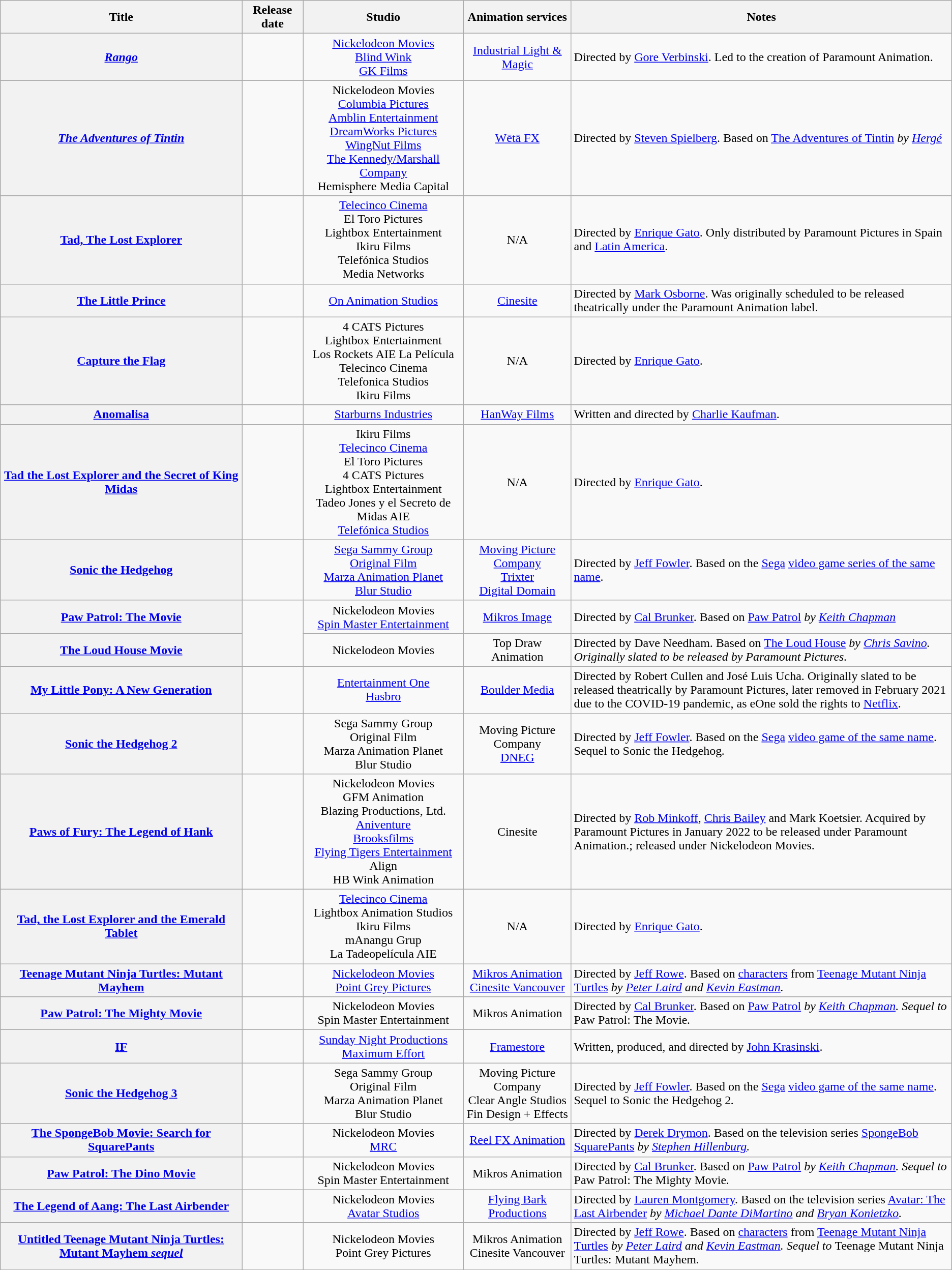<table class="wikitable plainrowheaders sortable">
<tr>
<th scope="col">Title</th>
<th scope="col">Release date</th>
<th scope="col">Studio</th>
<th scope="col">Animation services</th>
<th scope="col" style="width:40%;" class="unsortable">Notes</th>
</tr>
<tr>
<th scope="row"><em><a href='#'>Rango</a></em></th>
<td align="right"></td>
<td align="center"><a href='#'>Nickelodeon Movies</a><br><a href='#'>Blind Wink</a><br><a href='#'>GK Films</a></td>
<td align="center"><a href='#'>Industrial Light & Magic</a></td>
<td align="left">Directed by <a href='#'>Gore Verbinski</a>. Led to the creation of Paramount Animation.</td>
</tr>
<tr>
<th scope="row"><em><a href='#'>The Adventures of Tintin</a></th>
<td align="right"></td>
<td align="center">Nickelodeon Movies<br><a href='#'>Columbia Pictures</a><br><a href='#'>Amblin Entertainment</a><br><a href='#'>DreamWorks Pictures</a><br><a href='#'>WingNut Films</a><br><a href='#'>The Kennedy/Marshall Company</a><br>Hemisphere Media Capital</td>
<td align="center"><a href='#'>Wētā FX</a></td>
<td align="left">Directed by <a href='#'>Steven Spielberg</a>. Based on </em><a href='#'>The Adventures of Tintin</a><em> by <a href='#'>Hergé</a></td>
</tr>
<tr>
<th scope="row"></em><a href='#'>Tad, The Lost Explorer</a><em></th>
<td align="right"></td>
<td align="center"><a href='#'>Telecinco Cinema</a><br>El Toro Pictures<br>Lightbox Entertainment<br>Ikiru Films<br>Telefónica Studios<br>Media Networks</td>
<td align="center">N/A</td>
<td align="left">Directed by <a href='#'>Enrique Gato</a>. Only distributed by Paramount Pictures in Spain and <a href='#'>Latin America</a>.</td>
</tr>
<tr>
<th scope="row"></em><a href='#'>The Little Prince</a><em></th>
<td align="right"></td>
<td align="center"><a href='#'>On Animation Studios</a></td>
<td align="center"><a href='#'>Cinesite</a></td>
<td align="left">Directed by <a href='#'>Mark Osborne</a>. Was originally scheduled to be released theatrically under the Paramount Animation label.</td>
</tr>
<tr>
<th scope="row"></em><a href='#'>Capture the Flag</a><em></th>
<td align="right"></td>
<td align="center">4 CATS Pictures<br>Lightbox Entertainment<br>Los Rockets AIE La Película<br>Telecinco Cinema<br>Telefonica Studios<br>Ikiru Films</td>
<td align="center">N/A</td>
<td align="left">Directed by <a href='#'>Enrique Gato</a>.</td>
</tr>
<tr>
<th scope="row"></em><a href='#'>Anomalisa</a><em></th>
<td align="right"></td>
<td align="center"><a href='#'>Starburns Industries</a></td>
<td align="center"><a href='#'>HanWay Films</a></td>
<td align="left">Written and directed by <a href='#'>Charlie Kaufman</a>.</td>
</tr>
<tr>
<th scope="row"></em><a href='#'>Tad the Lost Explorer and the Secret of King Midas</a><em></th>
<td align="right"></td>
<td align="center">Ikiru Films<br><a href='#'>Telecinco Cinema</a><br>El Toro Pictures<br>4 CATS Pictures<br>Lightbox Entertainment<br>Tadeo Jones y el Secreto de Midas AIE<br><a href='#'>Telefónica Studios</a></td>
<td align="center">N/A</td>
<td align="left">Directed by <a href='#'>Enrique Gato</a>.</td>
</tr>
<tr>
<th scope="row"></em><a href='#'>Sonic the Hedgehog</a><em></th>
<td align="right"></td>
<td align="center"><a href='#'>Sega Sammy Group</a><br><a href='#'>Original Film</a><br><a href='#'>Marza Animation Planet</a><br><a href='#'>Blur Studio</a></td>
<td align="center"><a href='#'>Moving Picture Company</a><br><a href='#'>Trixter</a><br><a href='#'>Digital Domain</a></td>
<td align="left">Directed by <a href='#'>Jeff Fowler</a>. Based on the <a href='#'>Sega</a> <a href='#'>video game series of the same name</a>.</td>
</tr>
<tr>
<th scope="row"></em><a href='#'>Paw Patrol: The Movie</a><em></th>
<td rowspan="2" align="right"></td>
<td align="center">Nickelodeon Movies<br><a href='#'>Spin Master Entertainment</a></td>
<td align="center"><a href='#'>Mikros Image</a></td>
<td align="left">Directed by <a href='#'>Cal Brunker</a>. Based on </em><a href='#'>Paw Patrol</a><em> by <a href='#'>Keith Chapman</a></td>
</tr>
<tr>
<th scope="row"></em><a href='#'>The Loud House Movie</a><em></th>
<td align="center">Nickelodeon Movies</td>
<td align="center">Top Draw Animation</td>
<td align="left">Directed by Dave Needham. Based on </em><a href='#'>The Loud House</a><em> by <a href='#'>Chris Savino</a>. Originally slated to be released by Paramount Pictures.</td>
</tr>
<tr>
<th scope="row"></em><a href='#'>My Little Pony: A New Generation</a><em></th>
<td align="right"></td>
<td align="center"><a href='#'>Entertainment One</a><br><a href='#'>Hasbro</a></td>
<td align="center"><a href='#'>Boulder Media</a></td>
<td>Directed by Robert Cullen and José Luis Ucha. Originally slated to be released theatrically by Paramount Pictures, later removed in February 2021 due to the COVID-19 pandemic, as eOne sold the rights to <a href='#'>Netflix</a>.</td>
</tr>
<tr>
<th scope="row"></em><a href='#'>Sonic the Hedgehog 2</a><em></th>
<td align="right"></td>
<td align="center">Sega Sammy Group<br>Original Film<br>Marza Animation Planet<br>Blur Studio</td>
<td align="center">Moving Picture Company<br><a href='#'>DNEG</a></td>
<td align="left">Directed by <a href='#'>Jeff Fowler</a>. Based on the <a href='#'>Sega</a> <a href='#'>video game of the same name</a>. Sequel to </em>Sonic the Hedgehog<em>.</td>
</tr>
<tr>
<th scope="row"></em><a href='#'>Paws of Fury: The Legend of Hank</a><em></th>
<td align="right"></td>
<td align="center">Nickelodeon Movies<br>GFM Animation<br>Blazing Productions, Ltd.<br><a href='#'>Aniventure</a><br><a href='#'>Brooksfilms</a><br><a href='#'>Flying Tigers Entertainment</a><br>Align<br>HB Wink Animation</td>
<td align="center">Cinesite</td>
<td align="left">Directed by <a href='#'>Rob Minkoff</a>, <a href='#'>Chris Bailey</a> and Mark Koetsier. Acquired by Paramount Pictures in January 2022 to be released under Paramount Animation.; released under Nickelodeon Movies.</td>
</tr>
<tr>
<th scope="row"></em><a href='#'>Tad, the Lost Explorer and the Emerald Tablet</a><em></th>
<td align="right"></td>
<td align="center"><a href='#'>Telecinco Cinema</a><br>Lightbox Animation Studios<br>Ikiru Films<br>mAnangu Grup<br>La Tadeopelícula AIE</td>
<td align="center">N/A</td>
<td align="left">Directed by <a href='#'>Enrique Gato</a>.</td>
</tr>
<tr>
<th scope="row"></em><a href='#'>Teenage Mutant Ninja Turtles: Mutant Mayhem</a><em></th>
<td align="right"></td>
<td align="center"><a href='#'>Nickelodeon Movies</a><br><a href='#'>Point Grey Pictures</a></td>
<td align="center"><a href='#'>Mikros Animation</a><br><a href='#'>Cinesite Vancouver</a></td>
<td align="left">Directed by <a href='#'>Jeff Rowe</a>. Based on <a href='#'>characters</a> from </em><a href='#'>Teenage Mutant Ninja Turtles</a><em> by <a href='#'>Peter Laird</a> and <a href='#'>Kevin Eastman</a>.</td>
</tr>
<tr>
<th scope="row"></em><a href='#'>Paw Patrol: The Mighty Movie</a><em></th>
<td align="right"></td>
<td align="center">Nickelodeon Movies<br>Spin Master Entertainment</td>
<td align="center">Mikros Animation</td>
<td align="left">Directed by <a href='#'>Cal Brunker</a>. Based on </em><a href='#'>Paw Patrol</a><em> by <a href='#'>Keith Chapman</a>. Sequel to </em>Paw Patrol: The Movie<em>.</td>
</tr>
<tr>
<th scope="row"></em><a href='#'>IF</a><em></th>
<td align="right"></td>
<td align="center"><a href='#'>Sunday Night Productions</a><br><a href='#'>Maximum Effort</a></td>
<td align="center"><a href='#'>Framestore</a></td>
<td align="left">Written, produced, and directed by <a href='#'>John Krasinski</a>.</td>
</tr>
<tr>
<th scope="row"></em><a href='#'>Sonic the Hedgehog 3</a><em></th>
<td align="right"></td>
<td align="center">Sega Sammy Group<br>Original Film<br>Marza Animation Planet<br>Blur Studio</td>
<td align="center">Moving Picture Company<br>Clear Angle Studios<br>Fin Design + Effects</td>
<td align="left">Directed by <a href='#'>Jeff Fowler</a>. Based on the <a href='#'>Sega</a> <a href='#'>video game of the same name</a>. Sequel to </em>Sonic the Hedgehog 2<em>.</td>
</tr>
<tr>
<th scope="row"></em><a href='#'>The SpongeBob Movie: Search for SquarePants</a><em></th>
<td align="right"></td>
<td align="center">Nickelodeon Movies<br><a href='#'>MRC</a></td>
<td align="center"><a href='#'>Reel FX Animation</a></td>
<td align="left">Directed by <a href='#'>Derek Drymon</a>. Based on the television series </em><a href='#'>SpongeBob SquarePants</a><em> by <a href='#'>Stephen Hillenburg</a>.</td>
</tr>
<tr>
<th scope="row"></em><a href='#'>Paw Patrol: The Dino Movie</a><em></th>
<td align="right"></td>
<td align="center">Nickelodeon Movies<br>Spin Master Entertainment</td>
<td align="center">Mikros Animation</td>
<td align="left">Directed by <a href='#'>Cal Brunker</a>. Based on </em><a href='#'>Paw Patrol</a><em> by <a href='#'>Keith Chapman</a>. Sequel to </em>Paw Patrol: The Mighty Movie<em>.</td>
</tr>
<tr>
<th scope="row"></em><a href='#'>The Legend of Aang: The Last Airbender</a><em></th>
<td align="right"></td>
<td align="center">Nickelodeon Movies<br><a href='#'>Avatar Studios</a></td>
<td align="center"><a href='#'>Flying Bark<br>Productions</a></td>
<td align="left">Directed by <a href='#'>Lauren Montgomery</a>. Based on the television series </em><a href='#'>Avatar: The Last Airbender</a><em> by <a href='#'>Michael Dante DiMartino</a> and <a href='#'>Bryan Konietzko</a>.</td>
</tr>
<tr>
<th scope="row"><a href='#'>Untitled </em>Teenage Mutant Ninja Turtles: Mutant Mayhem<em> sequel</a></th>
<td align="right"></td>
<td align="center">Nickelodeon Movies<br>Point Grey Pictures</td>
<td align="center">Mikros Animation<br>Cinesite Vancouver</td>
<td align="left">Directed by <a href='#'>Jeff Rowe</a>. Based on <a href='#'>characters</a> from </em><a href='#'>Teenage Mutant Ninja Turtles</a><em> by <a href='#'>Peter Laird</a> and <a href='#'>Kevin Eastman</a>. Sequel to </em>Teenage Mutant Ninja Turtles: Mutant Mayhem<em>.</td>
</tr>
</table>
